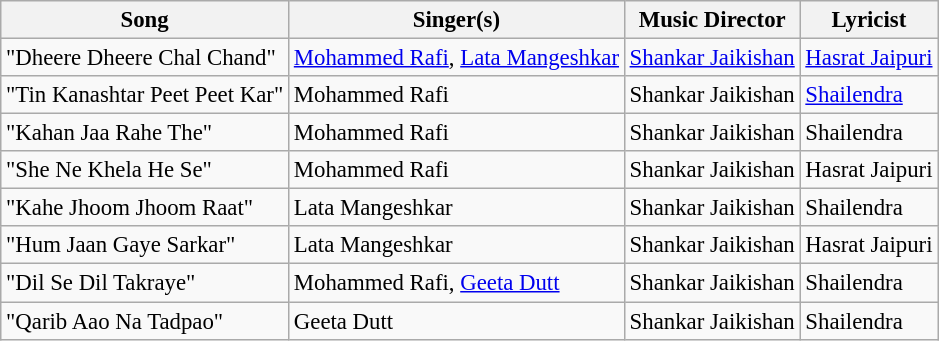<table class="wikitable" style="font-size:95%;">
<tr>
<th>Song</th>
<th>Singer(s)</th>
<th>Music Director</th>
<th>Lyricist</th>
</tr>
<tr>
<td>"Dheere Dheere Chal Chand"</td>
<td><a href='#'>Mohammed Rafi</a>, <a href='#'>Lata Mangeshkar</a></td>
<td><a href='#'>Shankar Jaikishan</a></td>
<td><a href='#'>Hasrat Jaipuri</a></td>
</tr>
<tr>
<td>"Tin Kanashtar Peet Peet Kar"</td>
<td>Mohammed Rafi</td>
<td>Shankar Jaikishan</td>
<td><a href='#'>Shailendra</a></td>
</tr>
<tr>
<td>"Kahan Jaa Rahe The"</td>
<td>Mohammed Rafi</td>
<td>Shankar Jaikishan</td>
<td>Shailendra</td>
</tr>
<tr>
<td>"She Ne Khela He Se"</td>
<td>Mohammed Rafi</td>
<td>Shankar Jaikishan</td>
<td>Hasrat Jaipuri</td>
</tr>
<tr>
<td>"Kahe Jhoom Jhoom Raat"</td>
<td>Lata Mangeshkar</td>
<td>Shankar Jaikishan</td>
<td>Shailendra</td>
</tr>
<tr>
<td>"Hum Jaan Gaye Sarkar"</td>
<td>Lata Mangeshkar</td>
<td>Shankar Jaikishan</td>
<td>Hasrat Jaipuri</td>
</tr>
<tr>
<td>"Dil Se Dil Takraye"</td>
<td>Mohammed Rafi, <a href='#'>Geeta Dutt</a></td>
<td>Shankar Jaikishan</td>
<td>Shailendra</td>
</tr>
<tr>
<td>"Qarib Aao Na Tadpao"</td>
<td>Geeta Dutt</td>
<td>Shankar Jaikishan</td>
<td>Shailendra</td>
</tr>
</table>
